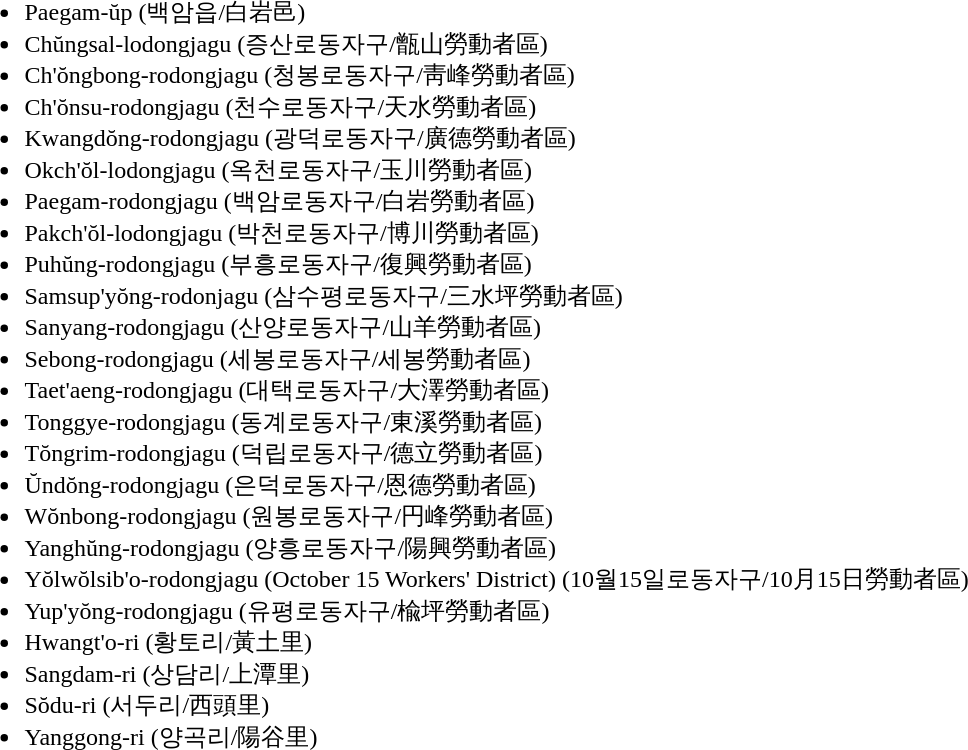<table>
<tr>
<td valign="top"><br><ul><li>Paegam-ŭp (백암읍/白岩邑)</li><li>Chŭngsal-lodongjagu (증산로동자구/甑山勞動者區)</li><li>Ch'ŏngbong-rodongjagu (청봉로동자구/靑峰勞動者區)</li><li>Ch'ŏnsu-rodongjagu (천수로동자구/天水勞動者區)</li><li>Kwangdŏng-rodongjagu (광덕로동자구/廣德勞動者區)</li><li>Okch'ŏl-lodongjagu (옥천로동자구/玉川勞動者區)</li><li>Paegam-rodongjagu (백암로동자구/白岩勞動者區)</li><li>Pakch'ŏl-lodongjagu (박천로동자구/博川勞動者區)</li><li>Puhŭng-rodongjagu (부흥로동자구/復興勞動者區)</li><li>Samsup'yŏng-rodonjagu (삼수평로동자구/三水坪勞動者區)</li><li>Sanyang-rodongjagu (산양로동자구/山羊勞動者區)</li><li>Sebong-rodongjagu (세봉로동자구/세봉勞動者區)</li><li>Taet'aeng-rodongjagu (대택로동자구/大澤勞動者區)</li><li>Tonggye-rodongjagu (동계로동자구/東溪勞動者區)</li><li>Tŏngrim-rodongjagu (덕립로동자구/德立勞動者區)</li><li>Ŭndŏng-rodongjagu (은덕로동자구/恩德勞動者區)</li><li>Wŏnbong-rodongjagu (원봉로동자구/円峰勞動者區)</li><li>Yanghŭng-rodongjagu (양흥로동자구/陽興勞動者區)</li><li>Yŏlwŏlsib'o-rodongjagu (October 15 Workers' District) (10월15일로동자구/10月15日勞動者區)</li><li>Yup'yŏng-rodongjagu (유평로동자구/楡坪勞動者區)</li><li>Hwangt'o-ri (황토리/黃土里)</li><li>Sangdam-ri (상담리/上潭里)</li><li>Sŏdu-ri (서두리/西頭里)</li><li>Yanggong-ri (양곡리/陽谷里)</li></ul></td>
</tr>
</table>
